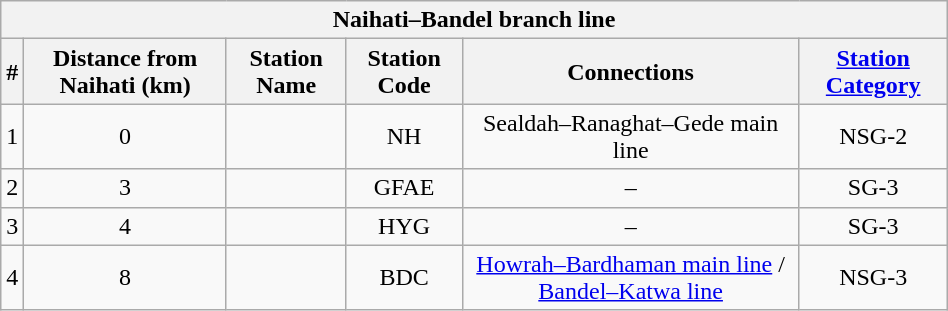<table class="wikitable" style="text-align:center; width:50%;">
<tr>
<th colspan="6"><strong>Naihati–Bandel branch line</strong></th>
</tr>
<tr>
<th style="max-width:1%;">#</th>
<th style="max-width:1%;">Distance from Naihati (km)</th>
<th style="max-width:5%;">Station Name</th>
<th style="max-width:1%;">Station Code</th>
<th style="max-width:1%;">Connections</th>
<th><a href='#'>Station Category</a></th>
</tr>
<tr>
<td>1</td>
<td>0</td>
<td><strong></strong></td>
<td>NH</td>
<td>Sealdah–Ranaghat–Gede main line</td>
<td>NSG-2</td>
</tr>
<tr>
<td>2</td>
<td>3</td>
<td></td>
<td>GFAE</td>
<td>–</td>
<td>SG-3</td>
</tr>
<tr>
<td>3</td>
<td>4</td>
<td></td>
<td>HYG</td>
<td>–</td>
<td>SG-3</td>
</tr>
<tr>
<td>4</td>
<td>8</td>
<td><strong></strong></td>
<td>BDC</td>
<td><a href='#'>Howrah–Bardhaman main line</a> / <a href='#'>Bandel–Katwa line</a></td>
<td>NSG-3</td>
</tr>
</table>
